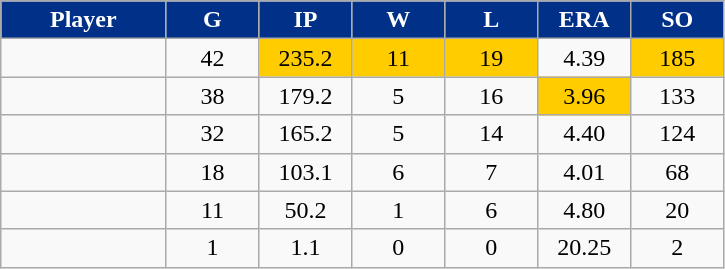<table class="wikitable sortable">
<tr>
<th style="background:#003087;color:#FFFFFF;" width="16%">Player</th>
<th style="background:#003087;color:#FFFFFF;" width="9%">G</th>
<th style="background:#003087;color:#FFFFFF;" width="9%">IP</th>
<th style="background:#003087;color:#FFFFFF;" width="9%">W</th>
<th style="background:#003087;color:#FFFFFF;" width="9%">L</th>
<th style="background:#003087;color:#FFFFFF;" width="9%">ERA</th>
<th style="background:#003087;color:#FFFFFF;" width="9%">SO</th>
</tr>
<tr align="center">
<td></td>
<td>42</td>
<td bgcolor="#FFCC00">235.2</td>
<td bgcolor="#FFCC00">11</td>
<td bgcolor="#FFCC00">19</td>
<td>4.39</td>
<td bgcolor="#FFCC00">185</td>
</tr>
<tr align="center">
<td></td>
<td>38</td>
<td>179.2</td>
<td>5</td>
<td>16</td>
<td bgcolor="#FFCC00">3.96</td>
<td>133</td>
</tr>
<tr align="center">
<td></td>
<td>32</td>
<td>165.2</td>
<td>5</td>
<td>14</td>
<td>4.40</td>
<td>124</td>
</tr>
<tr align="center">
<td></td>
<td>18</td>
<td>103.1</td>
<td>6</td>
<td>7</td>
<td>4.01</td>
<td>68</td>
</tr>
<tr align="center">
<td></td>
<td>11</td>
<td>50.2</td>
<td>1</td>
<td>6</td>
<td>4.80</td>
<td>20</td>
</tr>
<tr align="center">
<td></td>
<td>1</td>
<td>1.1</td>
<td>0</td>
<td>0</td>
<td>20.25</td>
<td>2</td>
</tr>
</table>
